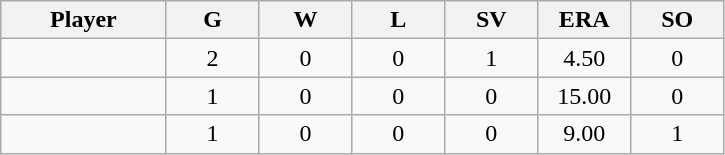<table class="wikitable sortable">
<tr>
<th bgcolor="#DDDDFF" width="16%">Player</th>
<th bgcolor="#DDDDFF" width="9%">G</th>
<th bgcolor="#DDDDFF" width="9%">W</th>
<th bgcolor="#DDDDFF" width="9%">L</th>
<th bgcolor="#DDDDFF" width="9%">SV</th>
<th bgcolor="#DDDDFF" width="9%">ERA</th>
<th bgcolor="#DDDDFF" width="9%">SO</th>
</tr>
<tr align="center">
<td></td>
<td>2</td>
<td>0</td>
<td>0</td>
<td>1</td>
<td>4.50</td>
<td>0</td>
</tr>
<tr align="center">
<td></td>
<td>1</td>
<td>0</td>
<td>0</td>
<td>0</td>
<td>15.00</td>
<td>0</td>
</tr>
<tr align="center">
<td></td>
<td>1</td>
<td>0</td>
<td>0</td>
<td>0</td>
<td>9.00</td>
<td>1</td>
</tr>
</table>
